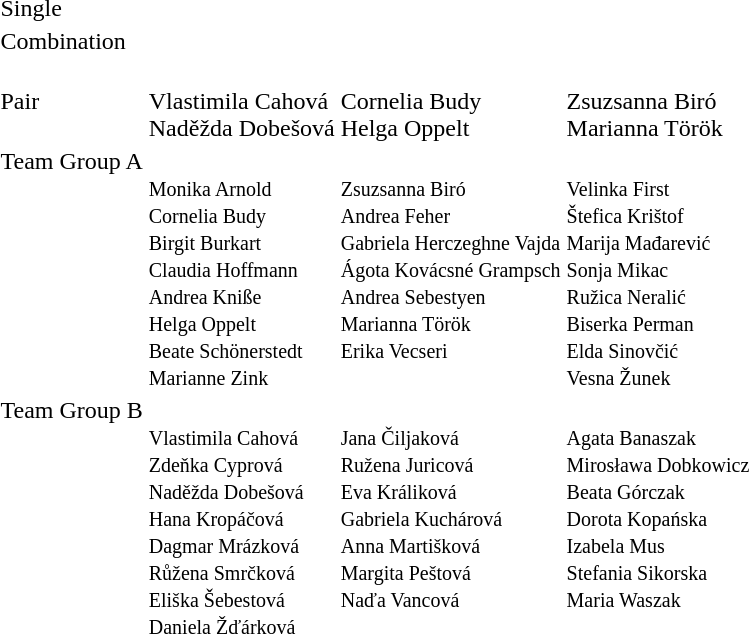<table>
<tr>
<td>Single<br></td>
<td></td>
<td></td>
<td></td>
</tr>
<tr>
<td>Combination<br></td>
<td></td>
<td></td>
<td></td>
</tr>
<tr>
<td>Pair<br></td>
<td><br>Vlastimila Cahová<br>Naděžda Dobešová</td>
<td><br>Cornelia Budy<br>Helga Oppelt</td>
<td><br>Zsuzsanna Biró<br>Marianna Török</td>
</tr>
<tr valign="top">
<td>Team Group A<br></td>
<td><br><small>Monika Arnold<br>Cornelia Budy<br>Birgit Burkart<br>Claudia Hoffmann<br>Andrea Kniße<br>Helga Oppelt<br>Beate Schönerstedt<br>Marianne Zink</small></td>
<td><br><small>Zsuzsanna Biró<br>Andrea Feher<br>Gabriela Herczeghne Vajda<br>Ágota Kovácsné Grampsch<br>Andrea Sebestyen<br>Marianna Török<br>Erika Vecseri</small></td>
<td><br><small>Velinka First<br>Štefica Krištof<br>Marija Mađarević<br>Sonja Mikac<br>Ružica Neralić<br>Biserka Perman<br>Elda Sinovčić<br>Vesna Žunek</small></td>
</tr>
<tr valign="top">
<td>Team Group B<br></td>
<td><br><small>Vlastimila Cahová<br>Zdeňka Cyprová<br>Naděžda Dobešová<br>Hana Kropáčová<br>Dagmar Mrázková<br>Růžena Smrčková<br>Eliška Šebestová<br>Daniela Žďárková</small></td>
<td><br><small>Jana Čiljaková<br>Ružena Juricová<br>Eva Králiková<br>Gabriela Kuchárová<br>Anna Martišková<br>Margita Peštová<br>Naďa Vancová</small></td>
<td><br><small>Agata Banaszak<br>Mirosława Dobkowicz<br>Beata Górczak<br>Dorota Kopańska<br>Izabela Mus<br>Stefania Sikorska<br>Maria Waszak</small></td>
</tr>
</table>
